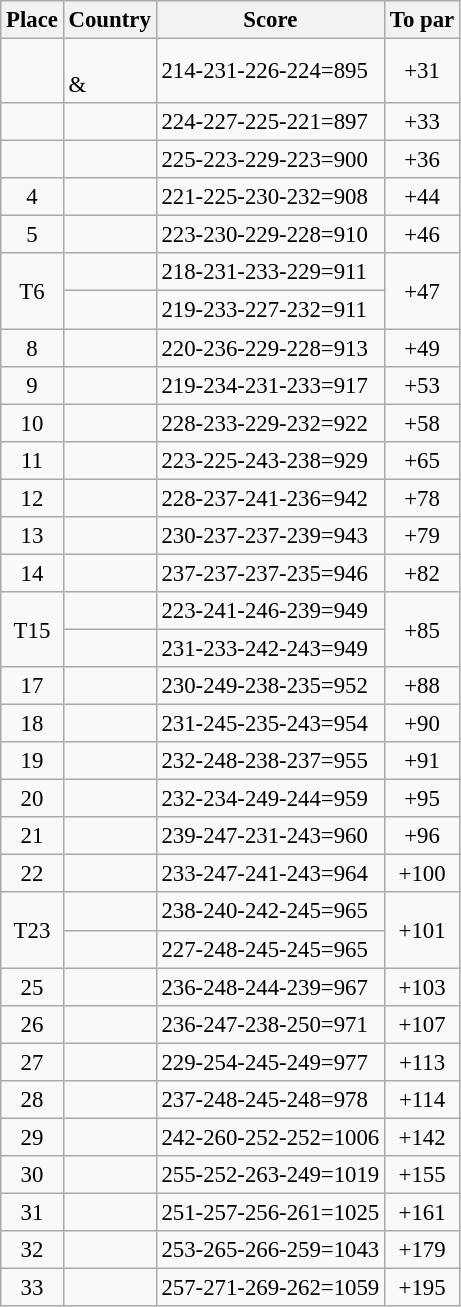<table class="wikitable" style="font-size:95%;">
<tr>
<th>Place</th>
<th>Country</th>
<th>Score</th>
<th>To par</th>
</tr>
<tr>
<td align=center></td>
<td><br>& </td>
<td>214-231-226-224=895</td>
<td align=center>+31</td>
</tr>
<tr>
<td align=center></td>
<td></td>
<td>224-227-225-221=897</td>
<td align=center>+33</td>
</tr>
<tr>
<td align=center></td>
<td></td>
<td>225-223-229-223=900</td>
<td align=center>+36</td>
</tr>
<tr>
<td align=center>4</td>
<td></td>
<td>221-225-230-232=908</td>
<td align=center>+44</td>
</tr>
<tr>
<td align=center>5</td>
<td></td>
<td>223-230-229-228=910</td>
<td align=center>+46</td>
</tr>
<tr>
<td align=center rowspan=2>T6</td>
<td></td>
<td>218-231-233-229=911</td>
<td align=center rowspan=2>+47</td>
</tr>
<tr>
<td></td>
<td>219-233-227-232=911</td>
</tr>
<tr>
<td align=center>8</td>
<td></td>
<td>220-236-229-228=913</td>
<td align=center>+49</td>
</tr>
<tr>
<td align=center>9</td>
<td></td>
<td>219-234-231-233=917</td>
<td align=center>+53</td>
</tr>
<tr>
<td align=center>10</td>
<td></td>
<td>228-233-229-232=922</td>
<td align=center>+58</td>
</tr>
<tr>
<td align=center>11</td>
<td></td>
<td>223-225-243-238=929</td>
<td align=center>+65</td>
</tr>
<tr>
<td align=center>12</td>
<td></td>
<td>228-237-241-236=942</td>
<td align=center>+78</td>
</tr>
<tr>
<td align=center>13</td>
<td></td>
<td>230-237-237-239=943</td>
<td align=center>+79</td>
</tr>
<tr>
<td align=center>14</td>
<td></td>
<td>237-237-237-235=946</td>
<td align=center>+82</td>
</tr>
<tr>
<td align=center rowspan=2>T15</td>
<td></td>
<td>223-241-246-239=949</td>
<td align=center rowspan=2>+85</td>
</tr>
<tr>
<td></td>
<td>231-233-242-243=949</td>
</tr>
<tr>
<td align=center>17</td>
<td></td>
<td>230-249-238-235=952</td>
<td align=center>+88</td>
</tr>
<tr>
<td align=center>18</td>
<td></td>
<td>231-245-235-243=954</td>
<td align=center>+90</td>
</tr>
<tr>
<td align=center>19</td>
<td></td>
<td>232-248-238-237=955</td>
<td align=center>+91</td>
</tr>
<tr>
<td align=center>20</td>
<td></td>
<td>232-234-249-244=959</td>
<td align=center>+95</td>
</tr>
<tr>
<td align=center>21</td>
<td></td>
<td>239-247-231-243=960</td>
<td align=center>+96</td>
</tr>
<tr>
<td align=center>22</td>
<td></td>
<td>233-247-241-243=964</td>
<td align=center>+100</td>
</tr>
<tr>
<td align=center rowspan=2>T23</td>
<td></td>
<td>238-240-242-245=965</td>
<td align=center rowspan=2>+101</td>
</tr>
<tr>
<td></td>
<td>227-248-245-245=965</td>
</tr>
<tr>
<td align=center>25</td>
<td></td>
<td>236-248-244-239=967</td>
<td align=center>+103</td>
</tr>
<tr>
<td align=center>26</td>
<td></td>
<td>236-247-238-250=971</td>
<td align=center>+107</td>
</tr>
<tr>
<td align=center>27</td>
<td></td>
<td>229-254-245-249=977</td>
<td align=center>+113</td>
</tr>
<tr>
<td align=center>28</td>
<td></td>
<td>237-248-245-248=978</td>
<td align=center>+114</td>
</tr>
<tr>
<td align=center>29</td>
<td></td>
<td>242-260-252-252=1006</td>
<td align=center>+142</td>
</tr>
<tr>
<td align=center>30</td>
<td></td>
<td>255-252-263-249=1019</td>
<td align=center>+155</td>
</tr>
<tr>
<td align=center>31</td>
<td></td>
<td>251-257-256-261=1025</td>
<td align=center>+161</td>
</tr>
<tr>
<td align=center>32</td>
<td></td>
<td>253-265-266-259=1043</td>
<td align=center>+179</td>
</tr>
<tr>
<td align=center>33</td>
<td></td>
<td>257-271-269-262=1059</td>
<td align=center>+195</td>
</tr>
</table>
